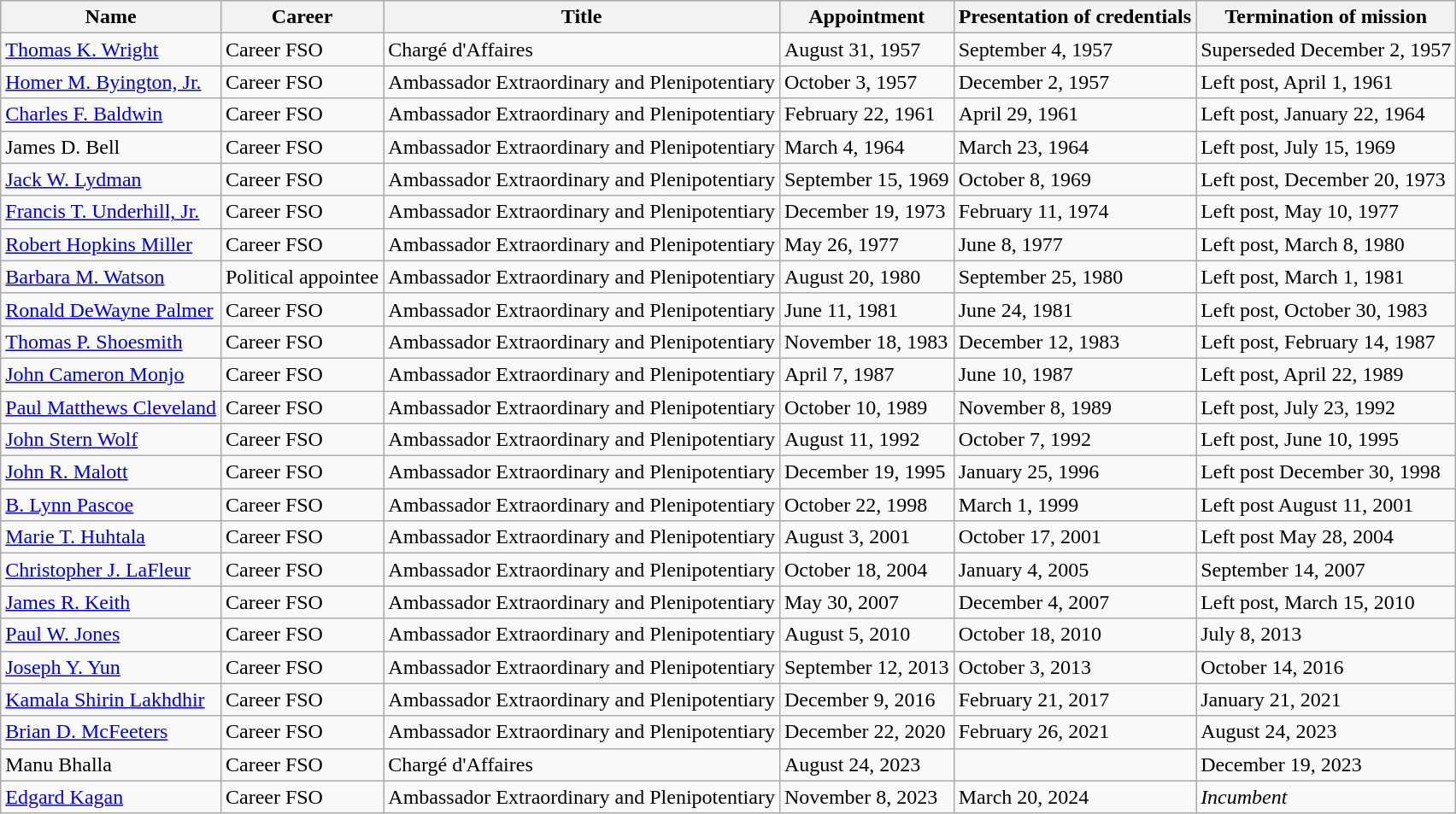<table class="wikitable">
<tr>
<th>Name</th>
<th>Career</th>
<th>Title</th>
<th>Appointment</th>
<th>Presentation of credentials</th>
<th>Termination of mission</th>
</tr>
<tr>
<td><a href='#'>Thomas K. Wright</a><br></td>
<td>Career FSO</td>
<td>Chargé d'Affaires</td>
<td>August 31, 1957</td>
<td>September 4, 1957</td>
<td>Superseded December 2, 1957</td>
</tr>
<tr>
<td><a href='#'>Homer M. Byington, Jr.</a></td>
<td>Career FSO</td>
<td>Ambassador Extraordinary and Plenipotentiary</td>
<td>October 3, 1957</td>
<td>December 2, 1957</td>
<td>Left post, April 1, 1961</td>
</tr>
<tr>
<td><a href='#'>Charles F. Baldwin</a></td>
<td>Career FSO</td>
<td>Ambassador Extraordinary and Plenipotentiary</td>
<td>February 22, 1961</td>
<td>April 29, 1961</td>
<td>Left post, January 22, 1964</td>
</tr>
<tr>
<td>James D. Bell</td>
<td>Career FSO</td>
<td>Ambassador Extraordinary and Plenipotentiary</td>
<td>March 4, 1964</td>
<td>March 23, 1964</td>
<td>Left post, July 15, 1969</td>
</tr>
<tr>
<td><a href='#'>Jack W. Lydman</a></td>
<td>Career FSO</td>
<td>Ambassador Extraordinary and Plenipotentiary</td>
<td>September 15, 1969</td>
<td>October 8, 1969</td>
<td>Left post, December 20, 1973</td>
</tr>
<tr>
<td><a href='#'>Francis T. Underhill, Jr.</a></td>
<td>Career FSO</td>
<td>Ambassador Extraordinary and Plenipotentiary</td>
<td>December 19, 1973</td>
<td>February 11, 1974</td>
<td>Left post, May 10, 1977</td>
</tr>
<tr>
<td><a href='#'>Robert Hopkins Miller</a></td>
<td>Career FSO</td>
<td>Ambassador Extraordinary and Plenipotentiary</td>
<td>May 26, 1977</td>
<td>June 8, 1977</td>
<td>Left post, March 8, 1980</td>
</tr>
<tr>
<td><a href='#'>Barbara M. Watson</a></td>
<td>Political appointee</td>
<td>Ambassador Extraordinary and Plenipotentiary</td>
<td>August 20, 1980</td>
<td>September 25, 1980</td>
<td>Left post, March 1, 1981</td>
</tr>
<tr>
<td><a href='#'>Ronald DeWayne Palmer</a></td>
<td>Career FSO</td>
<td>Ambassador Extraordinary and Plenipotentiary</td>
<td>June 11, 1981</td>
<td>June 24, 1981</td>
<td>Left post, October 30, 1983</td>
</tr>
<tr>
<td><a href='#'>Thomas P. Shoesmith</a></td>
<td>Career FSO</td>
<td>Ambassador Extraordinary and Plenipotentiary</td>
<td>November 18, 1983</td>
<td>December 12, 1983</td>
<td>Left post, February 14, 1987</td>
</tr>
<tr>
<td><a href='#'>John Cameron Monjo</a></td>
<td>Career FSO</td>
<td>Ambassador Extraordinary and Plenipotentiary</td>
<td>April 7, 1987</td>
<td>June 10, 1987</td>
<td>Left post, April 22, 1989</td>
</tr>
<tr>
<td><a href='#'>Paul Matthews Cleveland</a></td>
<td>Career FSO</td>
<td>Ambassador Extraordinary and Plenipotentiary</td>
<td>October 10, 1989</td>
<td>November 8, 1989</td>
<td>Left post, July 23, 1992</td>
</tr>
<tr>
<td><a href='#'>John Stern Wolf</a></td>
<td>Career FSO</td>
<td>Ambassador Extraordinary and Plenipotentiary</td>
<td>August 11, 1992</td>
<td>October 7, 1992</td>
<td>Left post, June 10, 1995</td>
</tr>
<tr>
<td><a href='#'>John R. Malott</a></td>
<td>Career FSO</td>
<td>Ambassador Extraordinary and Plenipotentiary</td>
<td>December 19, 1995</td>
<td>January 25, 1996</td>
<td>Left post December 30, 1998</td>
</tr>
<tr>
<td><a href='#'>B. Lynn Pascoe</a></td>
<td>Career FSO</td>
<td>Ambassador Extraordinary and Plenipotentiary</td>
<td>October 22, 1998</td>
<td>March 1, 1999</td>
<td>Left post August 11, 2001</td>
</tr>
<tr>
<td><a href='#'>Marie T. Huhtala</a></td>
<td>Career FSO</td>
<td>Ambassador Extraordinary and Plenipotentiary</td>
<td>August 3, 2001</td>
<td>October 17, 2001</td>
<td>Left post May 28, 2004</td>
</tr>
<tr>
<td><a href='#'>Christopher J. LaFleur</a></td>
<td>Career FSO</td>
<td>Ambassador Extraordinary and Plenipotentiary</td>
<td>October 18, 2004</td>
<td>January 4, 2005</td>
<td>September 14, 2007</td>
</tr>
<tr>
<td><a href='#'>James R. Keith</a></td>
<td>Career FSO</td>
<td>Ambassador Extraordinary and Plenipotentiary</td>
<td>May 30, 2007</td>
<td>December 4, 2007</td>
<td>Left post, March 15, 2010</td>
</tr>
<tr>
<td><a href='#'>Paul W. Jones</a></td>
<td>Career FSO</td>
<td>Ambassador Extraordinary and Plenipotentiary</td>
<td>August 5, 2010</td>
<td>October 18, 2010</td>
<td>July 8, 2013</td>
</tr>
<tr>
<td><a href='#'>Joseph Y. Yun</a></td>
<td>Career FSO</td>
<td>Ambassador Extraordinary and Plenipotentiary</td>
<td>September 12, 2013</td>
<td>October 3, 2013</td>
<td>October 14, 2016</td>
</tr>
<tr>
<td><a href='#'>Kamala Shirin Lakhdhir</a></td>
<td>Career FSO</td>
<td>Ambassador Extraordinary and Plenipotentiary</td>
<td>December 9, 2016</td>
<td>February 21, 2017</td>
<td>January 21, 2021</td>
</tr>
<tr>
<td><a href='#'>Brian D. McFeeters</a></td>
<td>Career FSO</td>
<td>Ambassador Extraordinary and Plenipotentiary</td>
<td>December 22, 2020</td>
<td>February 26, 2021</td>
<td>August 24, 2023</td>
</tr>
<tr>
<td>Manu Bhalla<br></td>
<td>Career FSO</td>
<td>Chargé d'Affaires</td>
<td>August 24, 2023</td>
<td></td>
<td>December 19, 2023</td>
</tr>
<tr>
<td><a href='#'>Edgard Kagan</a></td>
<td>Career FSO</td>
<td>Ambassador Extraordinary and Plenipotentiary</td>
<td>November 8, 2023</td>
<td>March 20, 2024</td>
<td><em>Incumbent</em></td>
</tr>
</table>
